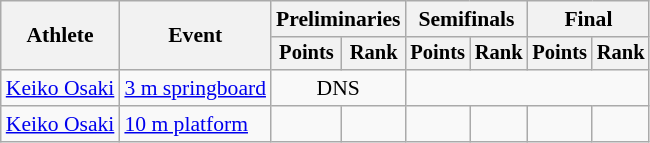<table class=wikitable style="font-size:90%">
<tr>
<th rowspan="2">Athlete</th>
<th rowspan="2">Event</th>
<th colspan="2">Preliminaries</th>
<th colspan="2">Semifinals</th>
<th colspan="2">Final</th>
</tr>
<tr style="font-size:95%">
<th>Points</th>
<th>Rank</th>
<th>Points</th>
<th>Rank</th>
<th>Points</th>
<th>Rank</th>
</tr>
<tr align=center>
<td align=left><a href='#'>Keiko Osaki</a></td>
<td align=left rowspan=1><a href='#'>3 m springboard</a></td>
<td colspan=2>DNS</td>
</tr>
<tr align=center>
<td align=left><a href='#'>Keiko Osaki</a></td>
<td align=left rowspan=1><a href='#'>10 m platform</a></td>
<td></td>
<td></td>
<td></td>
<td></td>
<td></td>
<td></td>
</tr>
</table>
